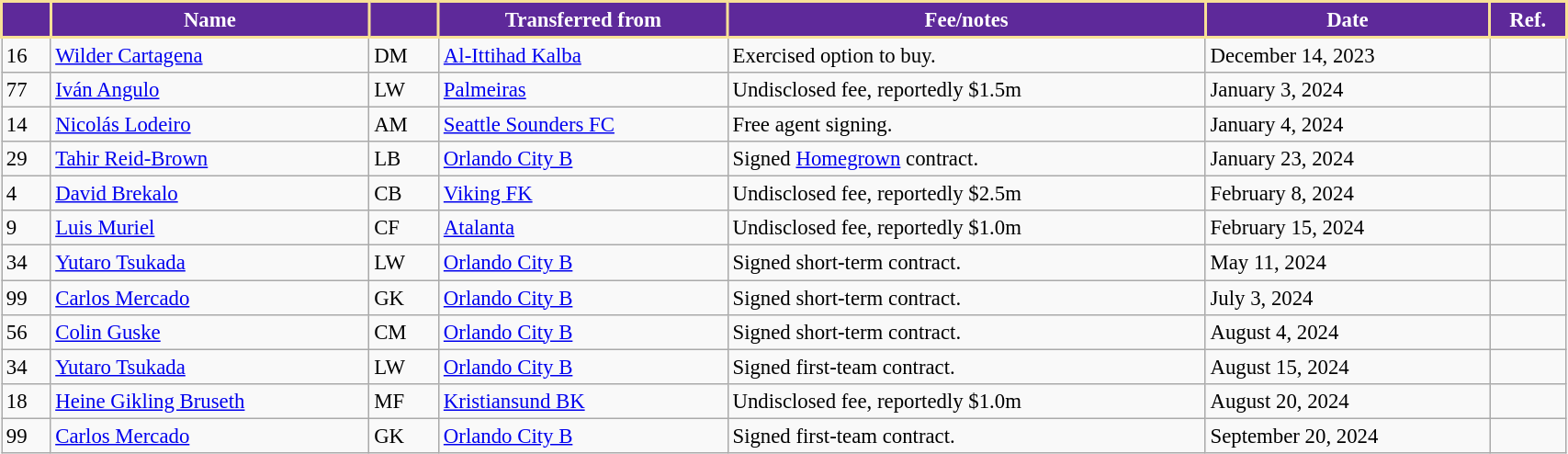<table class="wikitable" style="width:90%; text-align:center; font-size:95%; text-align:left;">
<tr>
<th style="background:#5E299A; color:white; border:2px solid #F8E196;"></th>
<th style="background:#5E299A; color:white; border:2px solid #F8E196;">Name</th>
<th style="background:#5E299A; color:white; border:2px solid #F8E196;"></th>
<th style="background:#5E299A; color:white; border:2px solid #F8E196;">Transferred from</th>
<th style="background:#5E299A; color:white; border:2px solid #F8E196;">Fee/notes</th>
<th style="background:#5E299A; color:white; border:2px solid #F8E196;">Date</th>
<th style="background:#5E299A; color:white; border:2px solid #F8E196;">Ref.</th>
</tr>
<tr>
<td>16</td>
<td> <a href='#'>Wilder Cartagena</a></td>
<td>DM</td>
<td> <a href='#'>Al-Ittihad Kalba</a></td>
<td>Exercised option to buy.</td>
<td>December 14, 2023</td>
<td></td>
</tr>
<tr>
<td>77</td>
<td> <a href='#'>Iván Angulo</a></td>
<td>LW</td>
<td> <a href='#'>Palmeiras</a></td>
<td>Undisclosed fee, reportedly $1.5m</td>
<td>January 3, 2024</td>
<td></td>
</tr>
<tr>
<td>14</td>
<td> <a href='#'>Nicolás Lodeiro</a></td>
<td>AM</td>
<td> <a href='#'>Seattle Sounders FC</a></td>
<td>Free agent signing.</td>
<td>January 4, 2024</td>
<td></td>
</tr>
<tr>
<td>29</td>
<td> <a href='#'>Tahir Reid-Brown</a></td>
<td>LB</td>
<td> <a href='#'>Orlando City B</a></td>
<td>Signed <a href='#'>Homegrown</a> contract.</td>
<td>January 23, 2024</td>
<td></td>
</tr>
<tr>
<td>4</td>
<td> <a href='#'>David Brekalo</a></td>
<td>CB</td>
<td> <a href='#'>Viking FK</a></td>
<td>Undisclosed fee, reportedly $2.5m</td>
<td>February 8, 2024</td>
<td></td>
</tr>
<tr>
<td>9</td>
<td> <a href='#'>Luis Muriel</a></td>
<td>CF</td>
<td> <a href='#'>Atalanta</a></td>
<td>Undisclosed fee, reportedly $1.0m</td>
<td>February 15, 2024</td>
<td></td>
</tr>
<tr>
<td>34</td>
<td> <a href='#'>Yutaro Tsukada</a></td>
<td>LW</td>
<td> <a href='#'>Orlando City B</a></td>
<td>Signed short-term contract.</td>
<td>May 11, 2024</td>
<td></td>
</tr>
<tr>
<td>99</td>
<td> <a href='#'>Carlos Mercado</a></td>
<td>GK</td>
<td> <a href='#'>Orlando City B</a></td>
<td>Signed short-term contract.</td>
<td>July 3, 2024</td>
<td></td>
</tr>
<tr>
<td>56</td>
<td> <a href='#'>Colin Guske</a></td>
<td>CM</td>
<td> <a href='#'>Orlando City B</a></td>
<td>Signed short-term contract.</td>
<td>August 4, 2024</td>
<td></td>
</tr>
<tr>
<td>34</td>
<td> <a href='#'>Yutaro Tsukada</a></td>
<td>LW</td>
<td> <a href='#'>Orlando City B</a></td>
<td>Signed first-team contract.</td>
<td>August 15, 2024</td>
<td></td>
</tr>
<tr>
<td>18</td>
<td> <a href='#'>Heine Gikling Bruseth</a></td>
<td>MF</td>
<td> <a href='#'>Kristiansund BK</a></td>
<td>Undisclosed fee, reportedly $1.0m</td>
<td>August 20, 2024</td>
<td></td>
</tr>
<tr>
<td>99</td>
<td> <a href='#'>Carlos Mercado</a></td>
<td>GK</td>
<td> <a href='#'>Orlando City B</a></td>
<td>Signed first-team contract.</td>
<td>September 20, 2024</td>
<td></td>
</tr>
</table>
